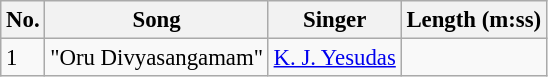<table class="wikitable" style="font-size:95%;">
<tr>
<th>No.</th>
<th>Song</th>
<th>Singer</th>
<th>Length (m:ss)</th>
</tr>
<tr>
<td>1</td>
<td>"Oru Divyasangamam"</td>
<td><a href='#'>K. J. Yesudas</a></td>
<td></td>
</tr>
</table>
